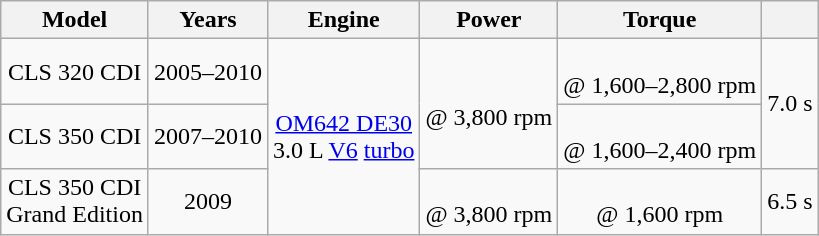<table class="wikitable sortable" style="text-align: center;">
<tr>
<th>Model</th>
<th>Years</th>
<th>Engine</th>
<th>Power</th>
<th>Torque</th>
<th></th>
</tr>
<tr>
<td>CLS 320 CDI</td>
<td>2005–2010</td>
<td rowspan="3"><a href='#'>OM642 DE30</a> <br> 3.0 L <a href='#'>V6</a> <a href='#'>turbo</a></td>
<td rowspan="2"> <br> @ 3,800 rpm</td>
<td> <br> @ 1,600–2,800 rpm</td>
<td rowspan="2">7.0 s</td>
</tr>
<tr>
<td>CLS 350 CDI</td>
<td>2007–2010</td>
<td> <br> @ 1,600–2,400 rpm</td>
</tr>
<tr>
<td>CLS 350 CDI <br> Grand Edition</td>
<td>2009</td>
<td> <br> @ 3,800 rpm</td>
<td> <br> @ 1,600 rpm</td>
<td>6.5 s</td>
</tr>
</table>
